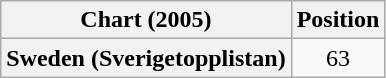<table class="wikitable plainrowheaders" style="text-align:center">
<tr>
<th scope="col">Chart (2005)</th>
<th scope="col">Position</th>
</tr>
<tr>
<th scope="row">Sweden (Sverigetopplistan)</th>
<td>63</td>
</tr>
</table>
